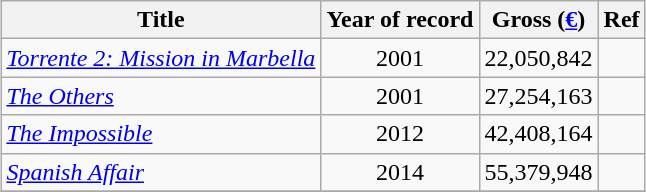<table class="wikitable" style="margin:1em auto;">
<tr>
<th>Title</th>
<th>Year of record</th>
<th>Gross (<a href='#'>€</a>)</th>
<th>Ref</th>
</tr>
<tr>
<td><em><a href='#'>Torrente 2: Mission in Marbella</a></em></td>
<td align = "center">2001</td>
<td align = "right">22,050,842</td>
<td></td>
</tr>
<tr>
<td><em><a href='#'>The Others</a></em></td>
<td align = "center">2001</td>
<td align = "right">27,254,163</td>
<td></td>
</tr>
<tr>
<td><em><a href='#'>The Impossible</a></em></td>
<td align = "center">2012</td>
<td align = "right">42,408,164</td>
<td></td>
</tr>
<tr>
<td><em><a href='#'>Spanish Affair</a></em></td>
<td align = "center">2014</td>
<td align = "right">55,379,948</td>
<td></td>
</tr>
<tr>
</tr>
</table>
